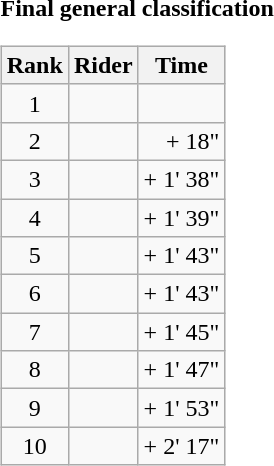<table>
<tr>
<td><strong>Final general classification</strong><br><table class="wikitable">
<tr>
<th scope="col">Rank</th>
<th scope="col">Rider</th>
<th scope="col">Time</th>
</tr>
<tr>
<td style="text-align:center;">1</td>
<td></td>
<td style="text-align:right;"></td>
</tr>
<tr>
<td style="text-align:center;">2</td>
<td></td>
<td style="text-align:right;">+ 18"</td>
</tr>
<tr>
<td style="text-align:center;">3</td>
<td></td>
<td style="text-align:right;">+ 1' 38"</td>
</tr>
<tr>
<td style="text-align:center;">4</td>
<td></td>
<td style="text-align:right;">+ 1' 39"</td>
</tr>
<tr>
<td style="text-align:center;">5</td>
<td></td>
<td style="text-align:right;">+ 1' 43"</td>
</tr>
<tr>
<td style="text-align:center;">6</td>
<td></td>
<td style="text-align:right;">+ 1' 43"</td>
</tr>
<tr>
<td style="text-align:center;">7</td>
<td></td>
<td style="text-align:right;">+ 1' 45"</td>
</tr>
<tr>
<td style="text-align:center;">8</td>
<td></td>
<td style="text-align:right;">+ 1' 47"</td>
</tr>
<tr>
<td style="text-align:center;">9</td>
<td></td>
<td style="text-align:right;">+ 1' 53"</td>
</tr>
<tr>
<td style="text-align:center;">10</td>
<td></td>
<td style="text-align:right;">+ 2' 17"</td>
</tr>
</table>
</td>
</tr>
</table>
